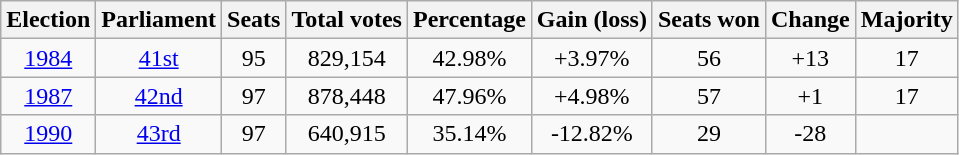<table class="wikitable">
<tr>
<th align=center>Election</th>
<th align=center>Parliament</th>
<th align=center>Seats</th>
<th align=center>Total votes</th>
<th align=center>Percentage</th>
<th align=center>Gain (loss)</th>
<th align=center>Seats won</th>
<th align=center>Change</th>
<th align=center>Majority</th>
</tr>
<tr>
<td align=center><a href='#'>1984</a></td>
<td align=center><a href='#'>41st</a></td>
<td align=center>95</td>
<td align=center>829,154</td>
<td align=center>42.98%</td>
<td align=center>+3.97%</td>
<td align=center>56</td>
<td align=center>+13</td>
<td align=center>17</td>
</tr>
<tr>
<td align=center><a href='#'>1987</a></td>
<td align=center><a href='#'>42nd</a></td>
<td align=center>97</td>
<td align=center>878,448</td>
<td align=center>47.96%</td>
<td align=center>+4.98%</td>
<td align=center>57</td>
<td align=center>+1</td>
<td align=center>17</td>
</tr>
<tr ---->
<td align=center><a href='#'>1990</a></td>
<td align=center><a href='#'>43rd</a></td>
<td align=center>97</td>
<td align=center>640,915</td>
<td align=center>35.14%</td>
<td align=center>-12.82%</td>
<td align=center>29</td>
<td align=center>-28</td>
<td align=center></td>
</tr>
</table>
